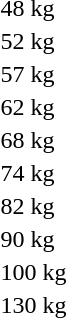<table>
<tr>
<td>48 kg</td>
<td></td>
<td></td>
<td></td>
</tr>
<tr>
<td>52 kg</td>
<td></td>
<td></td>
<td></td>
</tr>
<tr>
<td>57 kg</td>
<td></td>
<td></td>
<td></td>
</tr>
<tr>
<td>62 kg</td>
<td></td>
<td></td>
<td></td>
</tr>
<tr>
<td>68 kg</td>
<td></td>
<td></td>
<td></td>
</tr>
<tr>
<td>74 kg</td>
<td></td>
<td></td>
<td></td>
</tr>
<tr>
<td>82 kg</td>
<td></td>
<td></td>
<td></td>
</tr>
<tr>
<td>90 kg</td>
<td></td>
<td></td>
<td></td>
</tr>
<tr>
<td>100 kg</td>
<td></td>
<td></td>
<td></td>
</tr>
<tr>
<td>130 kg</td>
<td></td>
<td></td>
<td></td>
</tr>
</table>
